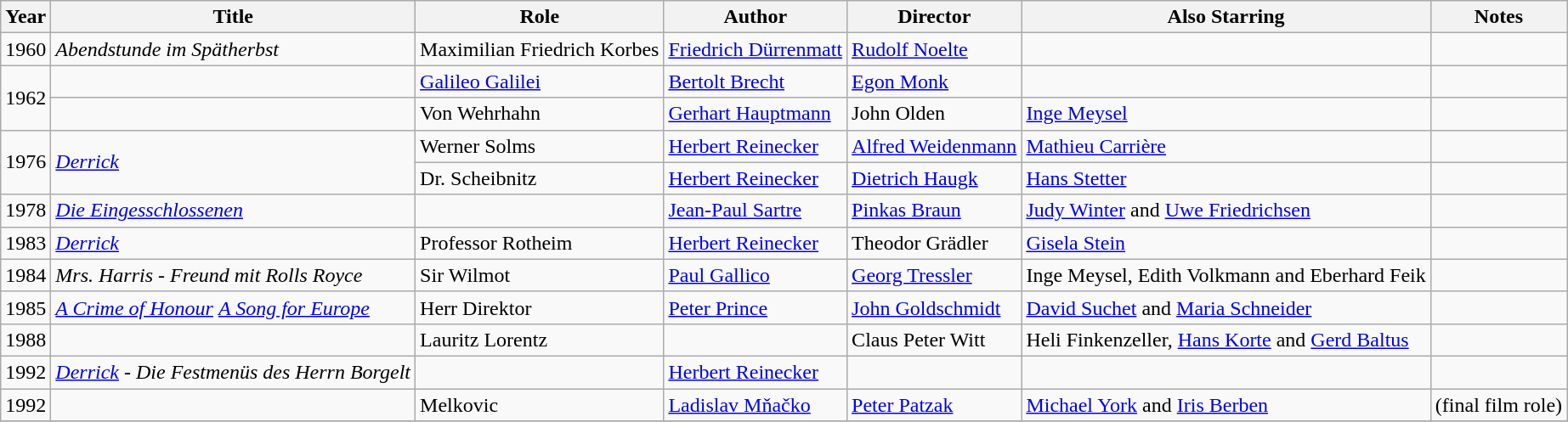<table class="wikitable">
<tr>
<th>Year</th>
<th>Title</th>
<th>Role</th>
<th>Author</th>
<th>Director</th>
<th>Also Starring</th>
<th>Notes</th>
</tr>
<tr>
<td>1960</td>
<td><em>Abendstunde im Spätherbst</em></td>
<td>Maximilian Friedrich Korbes</td>
<td><a href='#'>Friedrich Dürrenmatt</a></td>
<td><a href='#'>Rudolf Noelte</a></td>
<td></td>
<td></td>
</tr>
<tr>
<td rowspan=2>1962</td>
<td><em></em></td>
<td><a href='#'>Galileo Galilei</a></td>
<td><a href='#'>Bertolt Brecht</a></td>
<td><a href='#'>Egon Monk</a></td>
<td></td>
<td></td>
</tr>
<tr>
<td><em></em></td>
<td>Von Wehrhahn</td>
<td><a href='#'>Gerhart Hauptmann</a></td>
<td>John Olden</td>
<td><a href='#'>Inge Meysel</a></td>
<td></td>
</tr>
<tr>
<td rowspan=2>1976</td>
<td rowspan=2><em><a href='#'>Derrick</a></em></td>
<td>Werner Solms</td>
<td><a href='#'>Herbert Reinecker</a></td>
<td><a href='#'>Alfred Weidenmann</a></td>
<td><a href='#'>Mathieu Carrière</a></td>
<td></td>
</tr>
<tr>
<td>Dr. Scheibnitz</td>
<td><a href='#'>Herbert Reinecker</a></td>
<td><a href='#'>Dietrich Haugk</a></td>
<td><a href='#'>Hans Stetter</a></td>
<td></td>
</tr>
<tr>
<td>1978</td>
<td><em><a href='#'>Die Eingesschlossenen</a></em></td>
<td></td>
<td><a href='#'>Jean-Paul Sartre</a></td>
<td><a href='#'>Pinkas Braun</a></td>
<td><a href='#'>Judy Winter</a> and <a href='#'>Uwe Friedrichsen</a></td>
<td></td>
</tr>
<tr>
<td>1983</td>
<td><em><a href='#'>Derrick</a></em></td>
<td>Professor Rotheim</td>
<td><a href='#'>Herbert Reinecker</a></td>
<td>Theodor Grädler</td>
<td><a href='#'>Gisela Stein</a></td>
<td></td>
</tr>
<tr>
<td>1984</td>
<td><em>Mrs. Harris - Freund mit Rolls Royce</em></td>
<td>Sir Wilmot</td>
<td><a href='#'>Paul Gallico</a></td>
<td><a href='#'>Georg Tressler</a></td>
<td>Inge Meysel, Edith Volkmann and Eberhard Feik</td>
<td></td>
</tr>
<tr>
<td>1985</td>
<td><em><a href='#'>A Crime of Honour</a></em>  <em><a href='#'>A Song for Europe</a></em></td>
<td>Herr Direktor</td>
<td><a href='#'>Peter Prince</a></td>
<td><a href='#'>John Goldschmidt</a></td>
<td><a href='#'>David Suchet</a> and <a href='#'>Maria Schneider</a></td>
<td></td>
</tr>
<tr>
<td>1988</td>
<td><em></em></td>
<td>Lauritz Lorentz</td>
<td></td>
<td>Claus Peter Witt</td>
<td>Heli Finkenzeller, <a href='#'>Hans Korte</a> and <a href='#'>Gerd Baltus</a></td>
<td></td>
</tr>
<tr>
<td>1992</td>
<td><em><a href='#'>Derrick</a> - Die Festmenüs des Herrn Borgelt</em></td>
<td></td>
<td><a href='#'>Herbert Reinecker</a></td>
<td></td>
<td></td>
<td></td>
</tr>
<tr>
<td>1992</td>
<td><em></em></td>
<td>Melkovic</td>
<td><a href='#'>Ladislav Mňačko</a></td>
<td><a href='#'>Peter Patzak</a></td>
<td><a href='#'>Michael York</a> and <a href='#'>Iris Berben</a></td>
<td>(final film role)</td>
</tr>
<tr>
</tr>
</table>
